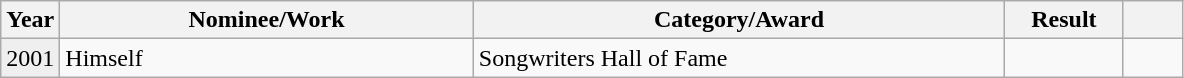<table class="wikitable">
<tr>
<th width=5%>Year</th>
<th width=35%>Nominee/Work</th>
<th width=45%>Category/Award</th>
<th width=10%>Result</th>
<th width=5%></th>
</tr>
<tr>
<td bgcolor="#efefef">2001</td>
<td>Himself</td>
<td>Songwriters Hall of Fame</td>
<td></td>
<td style="text-align:center;"></td>
</tr>
</table>
